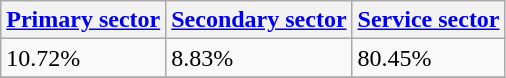<table class="wikitable" border="1">
<tr>
<th><a href='#'>Primary sector</a></th>
<th><a href='#'>Secondary sector</a></th>
<th><a href='#'>Service sector</a></th>
</tr>
<tr>
<td>10.72%</td>
<td>8.83%</td>
<td>80.45%</td>
</tr>
<tr>
</tr>
</table>
